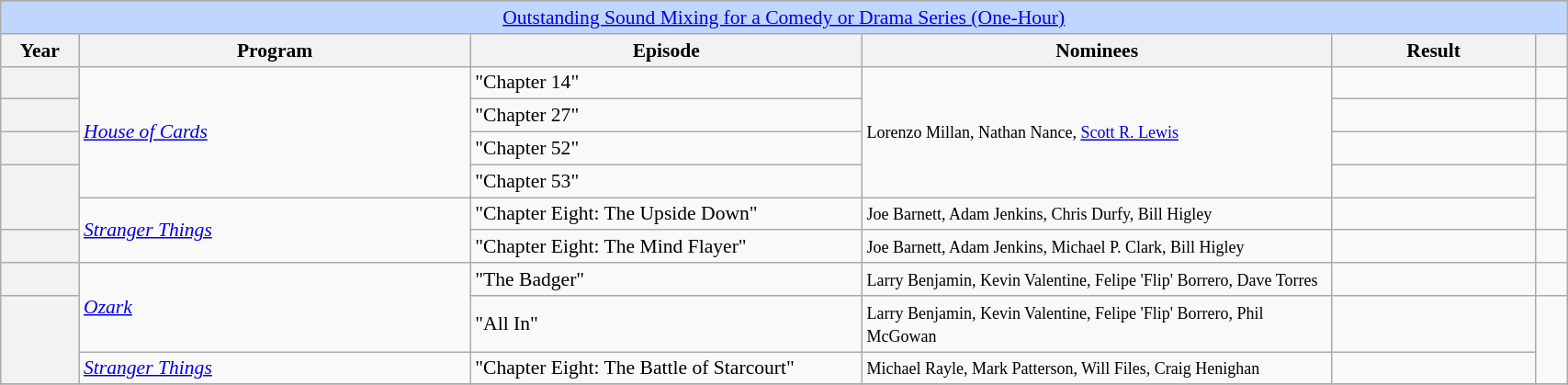<table class="wikitable plainrowheaders" style="font-size: 90%" width=90%>
<tr>
</tr>
<tr ---- bgcolor="#bfd7ff">
<td colspan=6 align=center><a href='#'>Outstanding Sound Mixing for a Comedy or Drama Series (One-Hour)</a></td>
</tr>
<tr ---- bgcolor="#ebf5ff">
<th width="5%">Year</th>
<th width="25%">Program</th>
<th width="25%">Episode</th>
<th width="30%">Nominees</th>
<th width="13%">Result</th>
<th width="5%"></th>
</tr>
<tr>
<th scope=row></th>
<td rowspan="4"><em><a href='#'>House of Cards</a></em></td>
<td>"Chapter 14"</td>
<td rowspan="4"><small>Lorenzo Millan, Nathan Nance, <a href='#'>Scott R. Lewis</a></small></td>
<td></td>
<td></td>
</tr>
<tr>
<th scope=row></th>
<td>"Chapter 27"</td>
<td></td>
<td></td>
</tr>
<tr>
<th scope=row></th>
<td>"Chapter 52"</td>
<td></td>
<td></td>
</tr>
<tr>
<th scope=row rowspan="2"></th>
<td>"Chapter 53"</td>
<td></td>
<td rowspan="2"></td>
</tr>
<tr>
<td rowspan="2"><em><a href='#'>Stranger Things</a></em></td>
<td>"Chapter Eight: The Upside Down"</td>
<td><small>Joe Barnett, Adam Jenkins, Chris Durfy, Bill Higley</small></td>
<td></td>
</tr>
<tr>
<th scope=row></th>
<td>"Chapter Eight: The Mind Flayer"</td>
<td><small>Joe Barnett, Adam Jenkins, Michael P. Clark, Bill Higley</small></td>
<td></td>
<td></td>
</tr>
<tr>
<th scope=row></th>
<td rowspan="2"><em><a href='#'>Ozark</a></em></td>
<td>"The Badger"</td>
<td><small>Larry Benjamin, Kevin Valentine, Felipe 'Flip' Borrero, Dave Torres</small></td>
<td></td>
<td></td>
</tr>
<tr>
<th scope=row rowspan="2"></th>
<td>"All In"</td>
<td><small>Larry Benjamin, Kevin Valentine, Felipe 'Flip' Borrero, Phil McGowan</small></td>
<td></td>
<td rowspan="2"></td>
</tr>
<tr>
<td><em><a href='#'>Stranger Things</a></em></td>
<td>"Chapter Eight: The Battle of Starcourt"</td>
<td><small> Michael Rayle, Mark Patterson, Will Files, Craig Henighan</small></td>
<td></td>
</tr>
<tr>
</tr>
</table>
